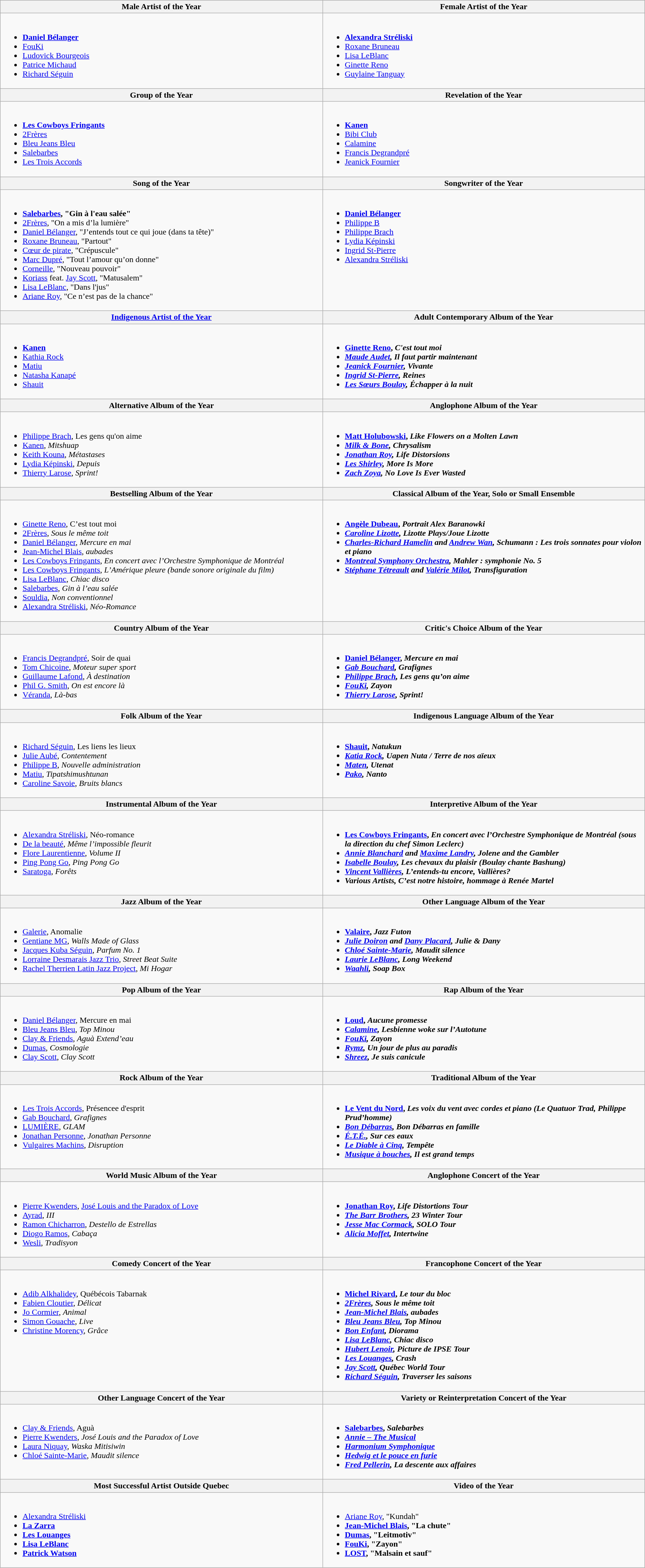<table class=wikitable style="width:100%">
<tr>
<th style="width:50%">Male Artist of the Year</th>
<th style="width:50%">Female Artist of the Year</th>
</tr>
<tr>
<td valign="top"><br><ul><li> <strong><a href='#'>Daniel Bélanger</a></strong></li><li><a href='#'>FouKi</a></li><li><a href='#'>Ludovick Bourgeois</a></li><li><a href='#'>Patrice Michaud</a></li><li><a href='#'>Richard Séguin</a></li></ul></td>
<td valign="top"><br><ul><li> <strong><a href='#'>Alexandra Stréliski</a></strong></li><li><a href='#'>Roxane Bruneau</a></li><li><a href='#'>Lisa LeBlanc</a></li><li><a href='#'>Ginette Reno</a></li><li><a href='#'>Guylaine Tanguay</a></li></ul></td>
</tr>
<tr>
<th style="width:50%">Group of the Year</th>
<th style="width:50%">Revelation of the Year</th>
</tr>
<tr>
<td valign="top"><br><ul><li> <strong><a href='#'>Les Cowboys Fringants</a></strong></li><li><a href='#'>2Frères</a></li><li><a href='#'>Bleu Jeans Bleu</a></li><li><a href='#'>Salebarbes</a></li><li><a href='#'>Les Trois Accords</a></li></ul></td>
<td valign="top"><br><ul><li> <strong><a href='#'>Kanen</a></strong></li><li><a href='#'>Bibi Club</a></li><li><a href='#'>Calamine</a></li><li><a href='#'>Francis Degrandpré</a></li><li><a href='#'>Jeanick Fournier</a></li></ul></td>
</tr>
<tr>
<th style="width:50%">Song of the Year</th>
<th style="width:50%">Songwriter of the Year</th>
</tr>
<tr>
<td valign="top"><br><ul><li> <strong><a href='#'>Salebarbes</a>, "Gin à l'eau salée"</strong></li><li><a href='#'>2Frères</a>, "On a mis d’la lumière"</li><li><a href='#'>Daniel Bélanger</a>, "J’entends tout ce qui joue (dans ta tête)"</li><li><a href='#'>Roxane Bruneau</a>, "Partout"</li><li><a href='#'>Cœur de pirate</a>, "Crépuscule"</li><li><a href='#'>Marc Dupré</a>, "Tout l’amour qu’on donne"</li><li><a href='#'>Corneille</a>, "Nouveau pouvoir"</li><li><a href='#'>Koriass</a> feat. <a href='#'>Jay Scott</a>, "Matusalem"</li><li><a href='#'>Lisa LeBlanc</a>, "Dans l'jus"</li><li><a href='#'>Ariane Roy</a>, "Ce n’est pas de la chance"</li></ul></td>
<td valign="top"><br><ul><li> <strong><a href='#'>Daniel Bélanger</a></strong></li><li><a href='#'>Philippe B</a></li><li><a href='#'>Philippe Brach</a></li><li><a href='#'>Lydia Képinski</a></li><li><a href='#'>Ingrid St-Pierre</a></li><li><a href='#'>Alexandra Stréliski</a></li></ul></td>
</tr>
<tr>
<th style="width:50%"><a href='#'>Indigenous Artist of the Year</a></th>
<th style="width:50%">Adult Contemporary Album of the Year</th>
</tr>
<tr>
<td valign="top"><br><ul><li> <strong><a href='#'>Kanen</a></strong></li><li><a href='#'>Kathia Rock</a></li><li><a href='#'>Matiu</a></li><li><a href='#'>Natasha Kanapé</a></li><li><a href='#'>Shauit</a></li></ul></td>
<td valign="top"><br><ul><li> <strong><a href='#'>Ginette Reno</a>, <em>C'est tout moi<strong><em></li><li><a href='#'>Maude Audet</a>, </em>Il faut partir maintenant<em></li><li><a href='#'>Jeanick Fournier</a>, </em>Vivante<em></li><li><a href='#'>Ingrid St-Pierre</a>, </em>Reines<em></li><li><a href='#'>Les Sœurs Boulay</a>, </em>Échapper à la nuit<em></li></ul></td>
</tr>
<tr>
<th style="width:50%">Alternative Album of the Year</th>
<th style="width:50%">Anglophone Album of the Year</th>
</tr>
<tr>
<td valign="top"><br><ul><li> </strong><a href='#'>Philippe Brach</a>, </em>Les gens qu'on aime</em></strong></li><li><a href='#'>Kanen</a>, <em>Mitshuap</em></li><li><a href='#'>Keith Kouna</a>, <em>Métastases</em></li><li><a href='#'>Lydia Képinski</a>, <em>Depuis</em></li><li><a href='#'>Thierry Larose</a>, <em>Sprint!</em></li></ul></td>
<td valign="top"><br><ul><li> <strong><a href='#'>Matt Holubowski</a>, <em>Like Flowers on a Molten Lawn<strong><em></li><li><a href='#'>Milk & Bone</a>, </em>Chrysalism<em></li><li><a href='#'>Jonathan Roy</a>, </em>Life Distorsions<em></li><li><a href='#'>Les Shirley</a>, </em>More Is More<em></li><li><a href='#'>Zach Zoya</a>, </em>No Love Is Ever Wasted<em></li></ul></td>
</tr>
<tr>
<th style="width:50%">Bestselling Album of the Year</th>
<th style="width:50%">Classical Album of the Year, Solo or Small Ensemble</th>
</tr>
<tr>
<td valign="top"><br><ul><li> </strong><a href='#'>Ginette Reno</a>, </em>C’est tout moi</em></strong></li><li><a href='#'>2Frères</a>, <em>Sous le même toit</em></li><li><a href='#'>Daniel Bélanger</a>, <em>Mercure en mai</em></li><li><a href='#'>Jean-Michel Blais</a>, <em>aubades</em></li><li><a href='#'>Les Cowboys Fringants</a>, <em>En concert avec l’Orchestre Symphonique de Montréal</em></li><li><a href='#'>Les Cowboys Fringants</a>, <em>L’Amérique pleure (bande sonore originale du film)</em></li><li><a href='#'>Lisa LeBlanc</a>, <em>Chiac disco</em></li><li><a href='#'>Salebarbes</a>, <em>Gin à l’eau salée</em></li><li><a href='#'>Souldia</a>, <em>Non conventionnel</em></li><li><a href='#'>Alexandra Stréliski</a>, <em>Néo-Romance</em></li></ul></td>
<td valign="top"><br><ul><li> <strong><a href='#'>Angèle Dubeau</a>, <em>Portrait Alex Baranowki<strong><em></li><li><a href='#'>Caroline Lizotte</a>, </em>Lizotte Plays/Joue Lizotte<em></li><li><a href='#'>Charles-Richard Hamelin</a> and <a href='#'>Andrew Wan</a>, </em>Schumann : Les trois sonnates pour violon et piano<em></li><li><a href='#'>Montreal Symphony Orchestra</a>, </em>Mahler : symphonie No. 5<em></li><li><a href='#'>Stéphane Tétreault</a> and <a href='#'>Valérie Milot</a>, </em>Transfiguration<em></li></ul></td>
</tr>
<tr>
<th style="width:50%">Country Album of the Year</th>
<th style="width:50%">Critic's Choice Album of the Year</th>
</tr>
<tr>
<td valign="top"><br><ul><li> </strong><a href='#'>Francis Degrandpré</a>, </em>Soir de quai</em></strong></li><li><a href='#'>Tom Chicoine</a>, <em>Moteur super sport</em></li><li><a href='#'>Guillaume Lafond</a>, <em>À destination</em></li><li><a href='#'>Phil G. Smith</a>, <em>On est encore là</em></li><li><a href='#'>Véranda</a>, <em>Là-bas</em></li></ul></td>
<td valign="top"><br><ul><li> <strong><a href='#'>Daniel Bélanger</a>, <em>Mercure en mai<strong><em></li><li><a href='#'>Gab Bouchard</a>, </em>Grafignes<em></li><li><a href='#'>Philippe Brach</a>, </em>Les gens qu’on aime<em></li><li><a href='#'>FouKi</a>, </em>Zayon<em></li><li><a href='#'>Thierry Larose</a>, </em>Sprint!<em></li></ul></td>
</tr>
<tr>
<th style="width:50%">Folk Album of the Year</th>
<th style="width:50%">Indigenous Language Album of the Year</th>
</tr>
<tr>
<td valign="top"><br><ul><li> </strong><a href='#'>Richard Séguin</a>, </em>Les liens les lieux</em></strong></li><li><a href='#'>Julie Aubé</a>, <em>Contentement</em></li><li><a href='#'>Philippe B</a>, <em>Nouvelle administration</em></li><li><a href='#'>Matiu</a>, <em>Tipatshimushtunan</em></li><li><a href='#'>Caroline Savoie</a>, <em>Bruits blancs</em></li></ul></td>
<td valign="top"><br><ul><li> <strong><a href='#'>Shauit</a>, <em>Natukun<strong><em></li><li><a href='#'>Katia Rock</a>, </em>Uapen Nuta / Terre de nos aïeux<em></li><li><a href='#'>Maten</a>, </em>Utenat<em></li><li><a href='#'>Pako</a>, </em>Nanto<em></li></ul></td>
</tr>
<tr>
<th style="width:50%">Instrumental Album of the Year</th>
<th style="width:50%">Interpretive Album of the Year</th>
</tr>
<tr>
<td valign="top"><br><ul><li> </strong><a href='#'>Alexandra Stréliski</a>, </em>Néo-romance</em></strong></li><li><a href='#'>De la beauté</a>, <em>Même l’impossible fleurit</em></li><li><a href='#'>Flore Laurentienne</a>, <em>Volume II</em></li><li><a href='#'>Ping Pong Go</a>, <em>Ping Pong Go</em></li><li><a href='#'>Saratoga</a>, <em>Forêts</em></li></ul></td>
<td valign="top"><br><ul><li> <strong><a href='#'>Les Cowboys Fringants</a>, <em>En concert avec l’Orchestre Symphonique de Montréal (sous la direction du chef Simon Leclerc)<strong><em></li><li><a href='#'>Annie Blanchard</a> and <a href='#'>Maxime Landry</a>, </em>Jolene and the Gambler<em></li><li><a href='#'>Isabelle Boulay</a>, </em>Les chevaux du plaisir (Boulay chante Bashung)<em></li><li><a href='#'>Vincent Vallières</a>, </em>L’entends-tu encore, Vallières?<em></li><li>Various Artists, </em>C’est notre histoire, hommage à Renée Martel<em></li></ul></td>
</tr>
<tr>
<th style="width:50%">Jazz Album of the Year</th>
<th style="width:50%">Other Language Album of the Year</th>
</tr>
<tr>
<td valign="top"><br><ul><li> </strong><a href='#'>Galerie</a>, </em>Anomalie</em></strong></li><li><a href='#'>Gentiane MG</a>, <em>Walls Made of Glass</em></li><li><a href='#'>Jacques Kuba Séguin</a>, <em>Parfum No. 1</em></li><li><a href='#'>Lorraine Desmarais Jazz Trio</a>, <em>Street Beat Suite</em></li><li><a href='#'>Rachel Therrien Latin Jazz Project</a>, <em>Mi Hogar</em></li></ul></td>
<td valign="top"><br><ul><li> <strong><a href='#'>Valaire</a>, <em>Jazz Futon<strong><em></li><li><a href='#'>Julie Doiron</a> and <a href='#'>Dany Placard</a>, </em>Julie & Dany<em></li><li><a href='#'>Chloé Sainte-Marie</a>, </em>Maudit silence<em></li><li><a href='#'>Laurie LeBlanc</a>, </em>Long Weekend<em></li><li><a href='#'>Waahli</a>, </em>Soap Box<em></li></ul></td>
</tr>
<tr>
<th style="width:50%">Pop Album of the Year</th>
<th style="width:50%">Rap Album of the Year</th>
</tr>
<tr>
<td valign="top"><br><ul><li> </strong><a href='#'>Daniel Bélanger</a>, </em>Mercure en mai</em></strong></li><li><a href='#'>Bleu Jeans Bleu</a>, <em>Top Minou</em></li><li><a href='#'>Clay & Friends</a>, <em>Aguà Extend’eau</em></li><li><a href='#'>Dumas</a>, <em>Cosmologie</em></li><li><a href='#'>Clay Scott</a>, <em>Clay Scott</em></li></ul></td>
<td valign="top"><br><ul><li> <strong><a href='#'>Loud</a>, <em>Aucune promesse<strong><em></li><li><a href='#'>Calamine</a>, </em>Lesbienne woke sur l’Autotune<em></li><li><a href='#'>FouKi</a>, </em>Zayon<em></li><li><a href='#'>Rymz</a>, </em>Un jour de plus au paradis<em></li><li><a href='#'>Shreez</a>, </em>Je suis canicule<em></li></ul></td>
</tr>
<tr>
<th style="width:50%">Rock Album of the Year</th>
<th style="width:50%">Traditional Album of the Year</th>
</tr>
<tr>
<td valign="top"><br><ul><li> </strong><a href='#'>Les Trois Accords</a>, </em>Présencee d'esprit</em></strong></li><li><a href='#'>Gab Bouchard</a>, <em>Grafignes</em></li><li><a href='#'>LUMIÈRE</a>, <em>GLAM</em></li><li><a href='#'>Jonathan Personne</a>, <em>Jonathan Personne</em></li><li><a href='#'>Vulgaires Machins</a>, <em>Disruption</em></li></ul></td>
<td valign="top"><br><ul><li> <strong><a href='#'>Le Vent du Nord</a>, <em>Les voix du vent avec cordes et piano (Le Quatuor Trad, Philippe Prud’homme)<strong><em></li><li><a href='#'>Bon Débarras</a>, </em>Bon Débarras en famille<em></li><li><a href='#'>É.T.É.</a>, </em>Sur ces eaux<em></li><li><a href='#'>Le Diable à Cinq</a>, </em>Tempête<em></li><li><a href='#'>Musique à bouches</a>, </em>Il est grand temps<em></li></ul></td>
</tr>
<tr>
<th style="width:50%">World Music Album of the Year</th>
<th style="width:50%">Anglophone Concert of the Year</th>
</tr>
<tr>
<td valign="top"><br><ul><li> </strong><a href='#'>Pierre Kwenders</a>, </em><a href='#'>José Louis and the Paradox of Love</a></em></strong></li><li><a href='#'>Ayrad</a>, <em>III</em></li><li><a href='#'>Ramon Chicharron</a>, <em>Destello de Estrellas</em></li><li><a href='#'>Diogo Ramos</a>, <em>Cabaça</em></li><li><a href='#'>Wesli</a>, <em>Tradisyon</em></li></ul></td>
<td valign="top"><br><ul><li> <strong><a href='#'>Jonathan Roy</a>, <em>Life Distortions Tour<strong><em></li><li><a href='#'>The Barr Brothers</a>, </em>23 Winter Tour<em></li><li><a href='#'>Jesse Mac Cormack</a>, </em>SOLO Tour<em></li><li><a href='#'>Alicia Moffet</a>, </em>Intertwine<em></li></ul></td>
</tr>
<tr>
<th style="width:50%">Comedy Concert of the Year</th>
<th style="width:50%">Francophone Concert of the Year</th>
</tr>
<tr>
<td valign="top"><br><ul><li> </strong><a href='#'>Adib Alkhalidey</a>, </em>Québécois Tabarnak</em></strong></li><li><a href='#'>Fabien Cloutier</a>, <em>Délicat</em></li><li><a href='#'>Jo Cormier</a>, <em>Animal</em></li><li><a href='#'>Simon Gouache</a>, <em>Live</em></li><li><a href='#'>Christine Morency</a>, <em>Grâce</em></li></ul></td>
<td valign="top"><br><ul><li> <strong><a href='#'>Michel Rivard</a>, <em>Le tour du bloc<strong><em></li><li><a href='#'>2Frères</a>, </em>Sous le même toit<em></li><li><a href='#'>Jean-Michel Blais</a>, </em>aubades<em></li><li><a href='#'>Bleu Jeans Bleu</a>, </em>Top Minou<em></li><li><a href='#'>Bon Enfant</a>, </em>Diorama<em></li><li><a href='#'>Lisa LeBlanc</a>, </em>Chiac disco<em></li><li><a href='#'>Hubert Lenoir</a>, </em>Picture de IPSE Tour<em></li><li><a href='#'>Les Louanges</a>, </em>Crash<em></li><li><a href='#'>Jay Scott</a>, </em>Québec World Tour<em></li><li><a href='#'>Richard Séguin</a>, </em>Traverser les saisons<em></li></ul></td>
</tr>
<tr>
<th style="width:50%">Other Language Concert of the Year</th>
<th style="width:50%">Variety or Reinterpretation Concert of the Year</th>
</tr>
<tr>
<td valign="top"><br><ul><li> </strong><a href='#'>Clay & Friends</a>, </em>Aguà</em></strong></li><li><a href='#'>Pierre Kwenders</a>, <em>José Louis and the Paradox of Love</em></li><li><a href='#'>Laura Niquay</a>, <em>Waska Mitisiwin</em></li><li><a href='#'>Chloé Sainte-Marie</a>, <em>Maudit silence</em></li></ul></td>
<td valign="top"><br><ul><li> <strong><a href='#'>Salebarbes</a>, <em>Salebarbes<strong><em></li><li></em><a href='#'>Annie – The Musical</a><em></li><li></em><a href='#'>Harmonium Symphonique</a><em></li><li></em><a href='#'>Hedwig et le pouce en furie</a><em></li><li><a href='#'>Fred Pellerin</a>, </em>La descente aux affaires<em></li></ul></td>
</tr>
<tr>
<th style="width:50%">Most Successful Artist Outside Quebec</th>
<th style="width:50%">Video of the Year</th>
</tr>
<tr>
<td valign="top"><br><ul><li> </strong><a href='#'>Alexandra Stréliski</a><strong></li><li><a href='#'>La Zarra</a></li><li><a href='#'>Les Louanges</a></li><li><a href='#'>Lisa LeBlanc</a></li><li><a href='#'>Patrick Watson</a></li></ul></td>
<td valign="top"><br><ul><li> </strong><a href='#'>Ariane Roy</a>, "Kundah"<strong></li><li><a href='#'>Jean-Michel Blais</a>, "La chute"</li><li><a href='#'>Dumas</a>, "Leitmotiv"</li><li><a href='#'>FouKi</a>, "Zayon"</li><li><a href='#'>LOST</a>, "Malsain et sauf"</li></ul></td>
</tr>
</table>
